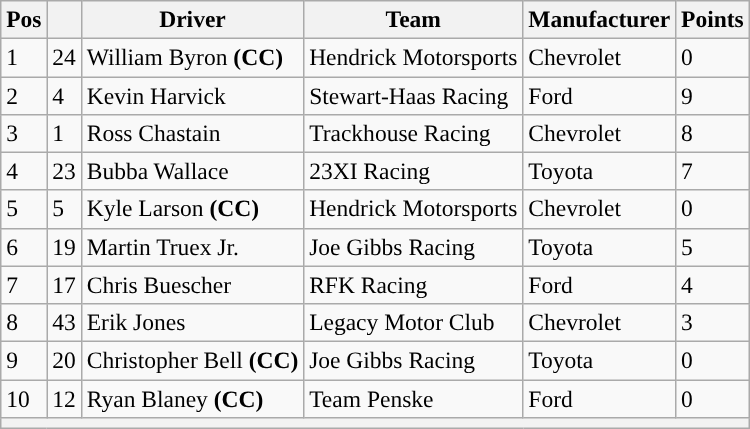<table class="wikitable" style="font-size:98%">
<tr>
<th>Pos</th>
<th></th>
<th>Driver</th>
<th>Team</th>
<th>Manufacturer</th>
<th>Points</th>
</tr>
<tr>
<td>1</td>
<td>24</td>
<td>William Byron <strong>(CC)</strong></td>
<td>Hendrick Motorsports</td>
<td>Chevrolet</td>
<td>0</td>
</tr>
<tr>
<td>2</td>
<td>4</td>
<td>Kevin Harvick</td>
<td>Stewart-Haas Racing</td>
<td>Ford</td>
<td>9</td>
</tr>
<tr>
<td>3</td>
<td>1</td>
<td>Ross Chastain</td>
<td>Trackhouse Racing</td>
<td>Chevrolet</td>
<td>8</td>
</tr>
<tr>
<td>4</td>
<td>23</td>
<td>Bubba Wallace</td>
<td>23XI Racing</td>
<td>Toyota</td>
<td>7</td>
</tr>
<tr>
<td>5</td>
<td>5</td>
<td>Kyle Larson <strong>(CC)</strong></td>
<td>Hendrick Motorsports</td>
<td>Chevrolet</td>
<td>0</td>
</tr>
<tr>
<td>6</td>
<td>19</td>
<td>Martin Truex Jr.</td>
<td>Joe Gibbs Racing</td>
<td>Toyota</td>
<td>5</td>
</tr>
<tr>
<td>7</td>
<td>17</td>
<td>Chris Buescher</td>
<td>RFK Racing</td>
<td>Ford</td>
<td>4</td>
</tr>
<tr>
<td>8</td>
<td>43</td>
<td>Erik Jones</td>
<td>Legacy Motor Club</td>
<td>Chevrolet</td>
<td>3</td>
</tr>
<tr>
<td>9</td>
<td>20</td>
<td>Christopher Bell <strong>(CC)</strong></td>
<td>Joe Gibbs Racing</td>
<td>Toyota</td>
<td>0</td>
</tr>
<tr>
<td>10</td>
<td>12</td>
<td>Ryan Blaney <strong>(CC)</strong></td>
<td>Team Penske</td>
<td>Ford</td>
<td>0</td>
</tr>
<tr>
<th colspan="6"></th>
</tr>
</table>
